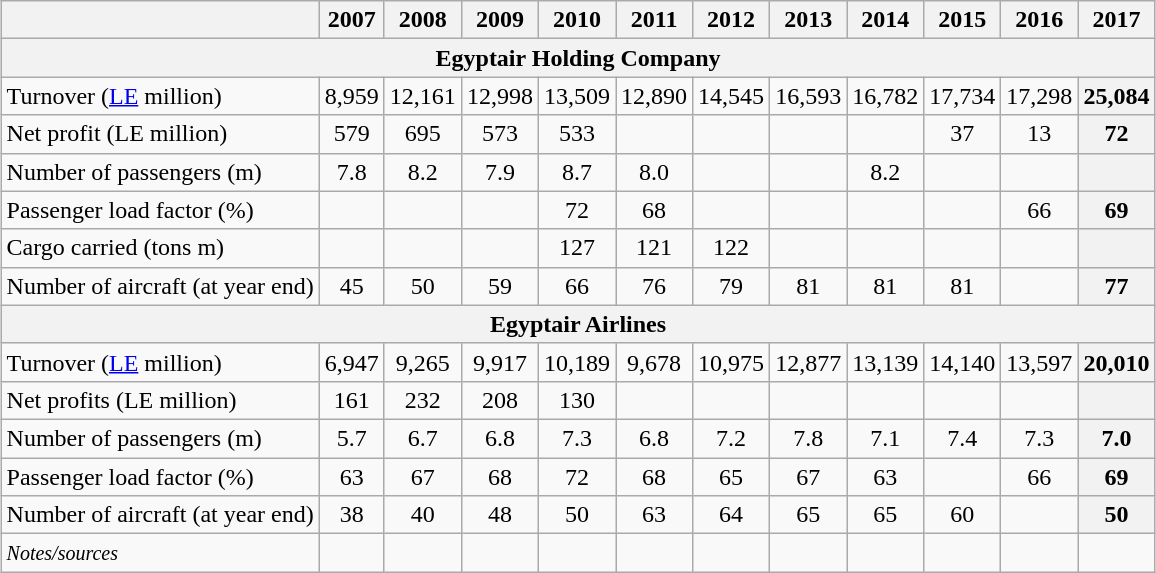<table class="wikitable" style="margin:auto; text-align:center;">
<tr>
<th></th>
<th>2007</th>
<th>2008</th>
<th>2009</th>
<th>2010</th>
<th>2011</th>
<th>2012</th>
<th>2013</th>
<th>2014</th>
<th>2015</th>
<th>2016</th>
<th>2017</th>
</tr>
<tr>
<th colspan="12">Egyptair Holding Company</th>
</tr>
<tr>
<td align="left">Turnover (<a href='#'>LE</a> million)</td>
<td>8,959</td>
<td>12,161</td>
<td>12,998</td>
<td>13,509</td>
<td>12,890</td>
<td>14,545</td>
<td>16,593</td>
<td>16,782</td>
<td>17,734</td>
<td>17,298</td>
<th>25,084</th>
</tr>
<tr>
<td align="left">Net profit (LE million)</td>
<td>579</td>
<td>695</td>
<td>573</td>
<td>533</td>
<td></td>
<td></td>
<td></td>
<td></td>
<td>37</td>
<td>13</td>
<th>72</th>
</tr>
<tr>
<td align="left">Number of passengers (m)</td>
<td>7.8</td>
<td>8.2</td>
<td>7.9</td>
<td>8.7</td>
<td>8.0</td>
<td></td>
<td></td>
<td>8.2</td>
<td></td>
<td></td>
<th></th>
</tr>
<tr>
<td align="left">Passenger load factor (%)</td>
<td></td>
<td></td>
<td></td>
<td>72</td>
<td>68</td>
<td></td>
<td></td>
<td></td>
<td></td>
<td>66</td>
<th>69</th>
</tr>
<tr>
<td align="left">Cargo carried (tons m)</td>
<td></td>
<td></td>
<td></td>
<td>127</td>
<td>121</td>
<td>122</td>
<td></td>
<td></td>
<td></td>
<td></td>
<th></th>
</tr>
<tr>
<td align="left">Number of aircraft (at year end)</td>
<td>45</td>
<td>50</td>
<td>59</td>
<td>66</td>
<td>76</td>
<td>79</td>
<td>81</td>
<td>81</td>
<td>81</td>
<td></td>
<th>77</th>
</tr>
<tr>
<th colspan="12">Egyptair Airlines</th>
</tr>
<tr>
<td align="left">Turnover (<a href='#'>LE</a> million)</td>
<td>6,947</td>
<td>9,265</td>
<td>9,917</td>
<td>10,189</td>
<td>9,678</td>
<td>10,975</td>
<td>12,877</td>
<td>13,139</td>
<td>14,140</td>
<td>13,597</td>
<th>20,010</th>
</tr>
<tr>
<td align="left">Net profits (LE million)</td>
<td>161</td>
<td>232</td>
<td>208</td>
<td>130</td>
<td></td>
<td></td>
<td></td>
<td></td>
<td></td>
<td></td>
<th></th>
</tr>
<tr>
<td align="left">Number of passengers (m)</td>
<td>5.7</td>
<td>6.7</td>
<td>6.8</td>
<td>7.3</td>
<td>6.8</td>
<td>7.2</td>
<td>7.8</td>
<td>7.1</td>
<td>7.4</td>
<td>7.3</td>
<th>7.0</th>
</tr>
<tr>
<td align="left">Passenger load factor (%)</td>
<td>63</td>
<td>67</td>
<td>68</td>
<td>72</td>
<td>68</td>
<td>65</td>
<td>67</td>
<td>63</td>
<td></td>
<td>66</td>
<th>69</th>
</tr>
<tr>
<td align="left">Number of aircraft (at year end)</td>
<td>38</td>
<td>40</td>
<td>48</td>
<td>50</td>
<td>63</td>
<td>64</td>
<td>65</td>
<td>65</td>
<td>60</td>
<td></td>
<th>50</th>
</tr>
<tr>
<td align="left"><small><em>Notes/sources</em></small></td>
<td><br></td>
<td></td>
<td><br></td>
<td><br></td>
<td></td>
<td></td>
<td></td>
<td align=center></td>
<td align=center></td>
<td align=center></td>
<td align=center></td>
</tr>
</table>
